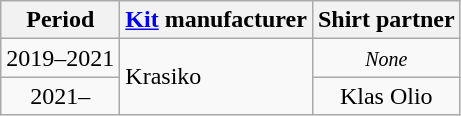<table class="wikitable" style="text-align: center">
<tr>
<th>Period</th>
<th><a href='#'>Kit</a> manufacturer</th>
<th>Shirt partner</th>
</tr>
<tr>
<td>2019–2021</td>
<td align="Left" rowspan=2> Krasiko</td>
<td><small><em>None</em></small></td>
</tr>
<tr>
<td>2021–</td>
<td align="Center" rowspan=1>Klas Olio</td>
</tr>
</table>
